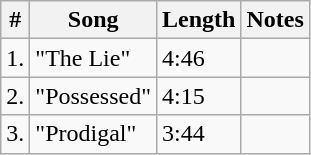<table class=wikitable>
<tr>
<th>#</th>
<th>Song</th>
<th>Length</th>
<th>Notes</th>
</tr>
<tr>
<td>1.</td>
<td>"The Lie"</td>
<td>4:46</td>
<td></td>
</tr>
<tr>
<td>2.</td>
<td>"Possessed"</td>
<td>4:15</td>
<td></td>
</tr>
<tr>
<td>3.</td>
<td>"Prodigal"</td>
<td>3:44</td>
<td></td>
</tr>
</table>
